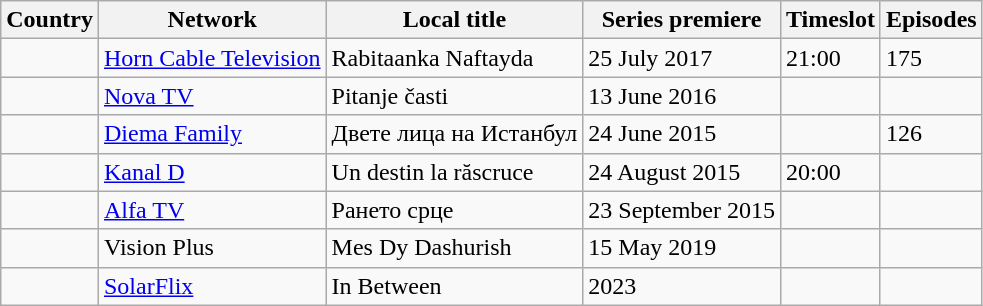<table class="sortable wikitable">
<tr>
<th>Country</th>
<th>Network</th>
<th>Local title</th>
<th>Series premiere</th>
<th>Timeslot</th>
<th>Episodes</th>
</tr>
<tr>
<td></td>
<td><a href='#'>Horn Cable Television</a></td>
<td>Rabitaanka Naftayda</td>
<td>25 July 2017</td>
<td>21:00</td>
<td>175</td>
</tr>
<tr>
<td></td>
<td><a href='#'>Nova TV</a></td>
<td>Pitanje časti</td>
<td>13 June 2016</td>
<td></td>
<td></td>
</tr>
<tr>
<td></td>
<td><a href='#'>Diema Family</a></td>
<td>Двете лица на Истанбул</td>
<td>24 June 2015</td>
<td></td>
<td>126</td>
</tr>
<tr>
<td></td>
<td><a href='#'>Kanal D</a></td>
<td>Un destin la răscruce</td>
<td>24 August 2015</td>
<td>20:00</td>
<td></td>
</tr>
<tr>
<td></td>
<td><a href='#'>Alfa TV</a></td>
<td>Рането срце</td>
<td>23 September 2015</td>
<td></td>
<td></td>
</tr>
<tr>
<td></td>
<td>Vision Plus</td>
<td>Mes Dy Dashurish</td>
<td>15 May 2019</td>
<td></td>
<td></td>
</tr>
<tr>
<td></td>
<td><a href='#'>SolarFlix</a></td>
<td>In Between</td>
<td>2023</td>
<td></td>
<td></td>
</tr>
</table>
